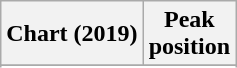<table class="wikitable sortable plainrowheaders">
<tr>
<th>Chart (2019)</th>
<th>Peak<br>position</th>
</tr>
<tr>
</tr>
<tr>
</tr>
</table>
